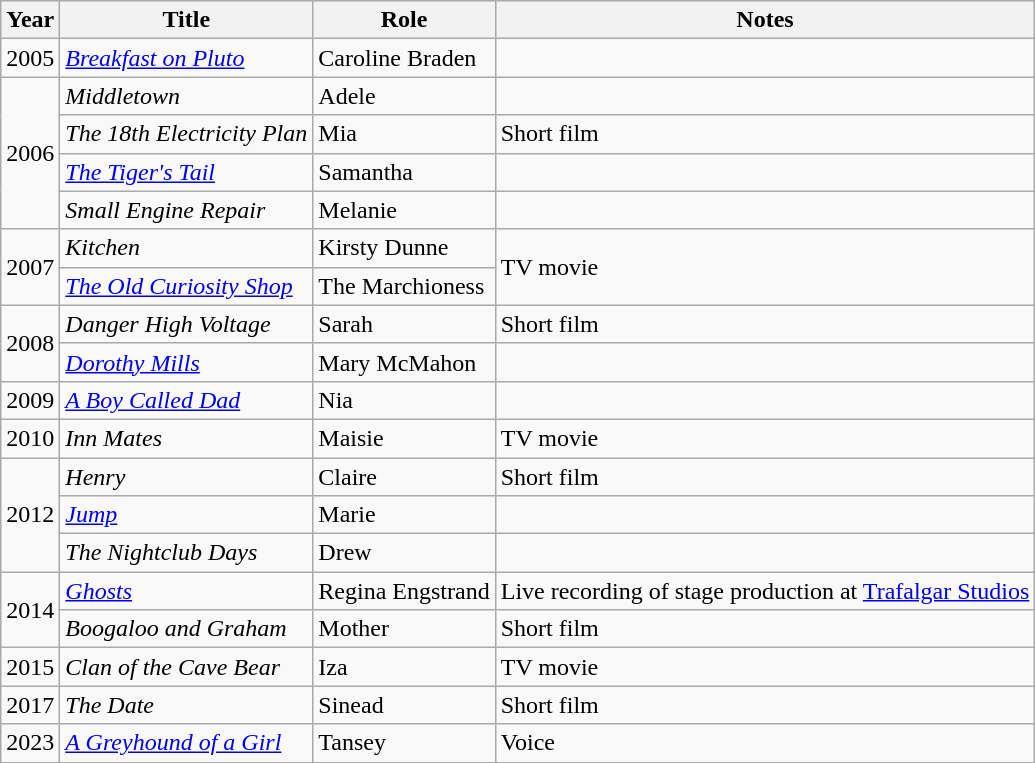<table class="wikitable sortable">
<tr>
<th>Year</th>
<th>Title</th>
<th>Role</th>
<th class="unsortable">Notes</th>
</tr>
<tr>
<td>2005</td>
<td><em><a href='#'>Breakfast on Pluto</a></em></td>
<td>Caroline Braden</td>
<td></td>
</tr>
<tr>
<td rowspan=4>2006</td>
<td><em>Middletown</em></td>
<td>Adele</td>
<td></td>
</tr>
<tr>
<td><em>The 18th Electricity Plan</em></td>
<td>Mia</td>
<td>Short film</td>
</tr>
<tr>
<td><em><a href='#'>The Tiger's Tail</a></em></td>
<td>Samantha</td>
<td></td>
</tr>
<tr>
<td><em>Small Engine Repair</em></td>
<td>Melanie</td>
<td></td>
</tr>
<tr>
<td rowspan=2>2007</td>
<td><em>Kitchen</em></td>
<td>Kirsty Dunne</td>
<td rowspan=2>TV movie</td>
</tr>
<tr>
<td><em><a href='#'>The Old Curiosity Shop</a></em></td>
<td>The Marchioness</td>
</tr>
<tr>
<td rowspan=2>2008</td>
<td><em>Danger High Voltage</em></td>
<td>Sarah</td>
<td>Short film</td>
</tr>
<tr>
<td><em><a href='#'>Dorothy Mills</a></em></td>
<td>Mary McMahon</td>
<td></td>
</tr>
<tr>
<td>2009</td>
<td><em><a href='#'>A Boy Called Dad</a></em></td>
<td>Nia</td>
<td></td>
</tr>
<tr>
<td>2010</td>
<td><em>Inn Mates</em></td>
<td>Maisie</td>
<td>TV movie</td>
</tr>
<tr>
<td rowspan=3>2012</td>
<td><em>Henry</em></td>
<td>Claire</td>
<td>Short film</td>
</tr>
<tr>
<td><em><a href='#'>Jump</a></em></td>
<td>Marie</td>
<td></td>
</tr>
<tr>
<td><em>The Nightclub Days</em></td>
<td>Drew</td>
<td></td>
</tr>
<tr>
<td rowspan=2>2014</td>
<td><em><a href='#'>Ghosts</a></em></td>
<td>Regina Engstrand</td>
<td>Live recording of stage production at <a href='#'>Trafalgar Studios</a></td>
</tr>
<tr>
<td><em>Boogaloo and Graham</em></td>
<td>Mother</td>
<td>Short film</td>
</tr>
<tr>
<td>2015</td>
<td><em>Clan of the Cave Bear</em></td>
<td>Iza</td>
<td>TV movie</td>
</tr>
<tr>
<td>2017</td>
<td><em>The Date</em></td>
<td>Sinead</td>
<td>Short film</td>
</tr>
<tr>
<td>2023</td>
<td><em><a href='#'>A Greyhound of a Girl</a></em></td>
<td>Tansey</td>
<td>Voice</td>
</tr>
<tr>
</tr>
</table>
